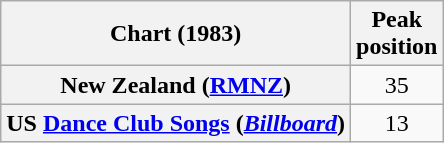<table class="wikitable plainrowheaders">
<tr>
<th scope="col">Chart (1983)</th>
<th scope="col">Peak<br>position</th>
</tr>
<tr>
<th scope="row">New Zealand (<a href='#'>RMNZ</a>)</th>
<td align="center">35</td>
</tr>
<tr>
<th scope="row">US <a href='#'>Dance Club Songs</a> (<em><a href='#'>Billboard</a></em>)</th>
<td align="center">13</td>
</tr>
</table>
